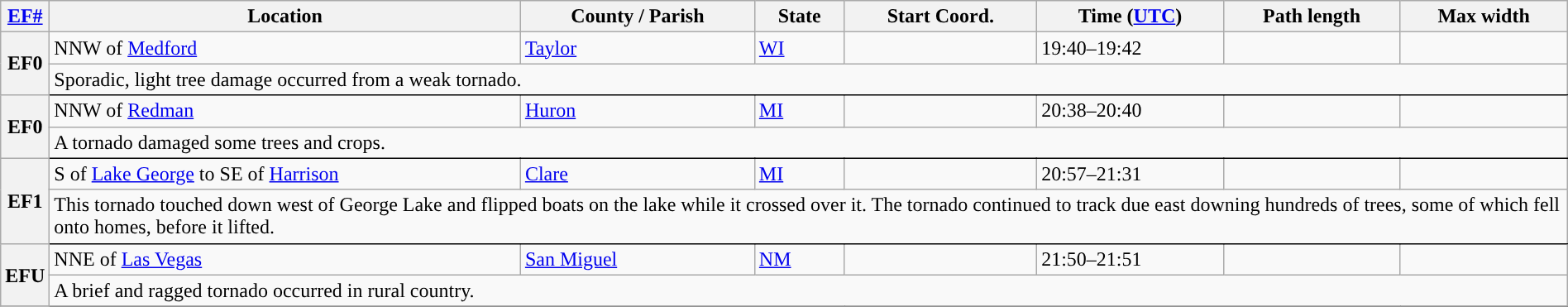<table class="wikitable sortable" style="width:100%;">
<tr>
<th scope="col" width="2%" align="center"><a href='#'>EF#</a></th>
<th scope="col" align="center" class="unsortable">Location</th>
<th scope="col" align="center" class="unsortable">County / Parish</th>
<th scope="col" align="center">State</th>
<th scope="col" align="center">Start Coord.</th>
<th scope="col" align="center">Time (<a href='#'>UTC</a>)</th>
<th scope="col" align="center">Path length</th>
<th scope="col" align="center">Max width</th>
</tr>
<tr>
<th scope="row" rowspan="2" style="background-color:#">EF0</th>
<td>NNW of <a href='#'>Medford</a></td>
<td><a href='#'>Taylor</a></td>
<td><a href='#'>WI</a></td>
<td></td>
<td>19:40–19:42</td>
<td></td>
<td></td>
</tr>
<tr class="expand-child">
<td colspan="8" style=" border-bottom: 1px solid black;">Sporadic, light tree damage occurred from a weak tornado.</td>
</tr>
<tr>
<th scope="row" rowspan="2" style="background-color:#">EF0</th>
<td>NNW of <a href='#'>Redman</a></td>
<td><a href='#'>Huron</a></td>
<td><a href='#'>MI</a></td>
<td></td>
<td>20:38–20:40</td>
<td></td>
<td></td>
</tr>
<tr class="expand-child">
<td colspan="8" style=" border-bottom: 1px solid black;">A tornado damaged some trees and crops.</td>
</tr>
<tr>
<th scope="row" rowspan="2" style="background-color:#">EF1</th>
<td>S of <a href='#'>Lake George</a> to SE of <a href='#'>Harrison</a></td>
<td><a href='#'>Clare</a></td>
<td><a href='#'>MI</a></td>
<td></td>
<td>20:57–21:31</td>
<td></td>
<td></td>
</tr>
<tr class="expand-child">
<td colspan="8" style=" border-bottom: 1px solid black;">This tornado touched down west of George Lake and flipped boats on the lake while it crossed over it. The tornado continued to track due east downing hundreds of trees, some of which fell onto homes, before it lifted.</td>
</tr>
<tr>
<th scope="row" rowspan="2" style="background-color:#">EFU</th>
<td>NNE of <a href='#'>Las Vegas</a></td>
<td><a href='#'>San Miguel</a></td>
<td><a href='#'>NM</a></td>
<td></td>
<td>21:50–21:51</td>
<td></td>
<td></td>
</tr>
<tr class="expand-child">
<td colspan="8" style=" border-bottom: 1px solid black;">A brief and ragged tornado occurred in rural country.</td>
</tr>
<tr>
</tr>
</table>
